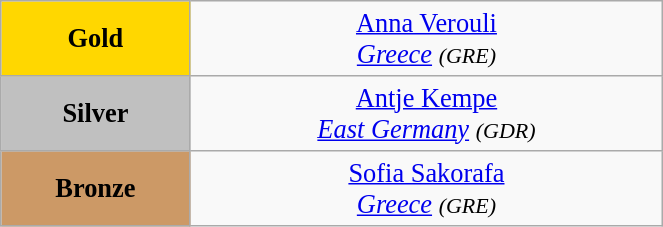<table class="wikitable" style=" text-align:center; font-size:110%;" width="35%">
<tr>
<td bgcolor="gold"><strong>Gold</strong></td>
<td> <a href='#'>Anna Verouli</a><br><em><a href='#'>Greece</a> <small>(GRE)</small></em></td>
</tr>
<tr>
<td bgcolor="silver"><strong>Silver</strong></td>
<td> <a href='#'>Antje Kempe</a><br><em><a href='#'>East Germany</a> <small>(GDR)</small></em></td>
</tr>
<tr>
<td bgcolor="CC9966"><strong>Bronze</strong></td>
<td> <a href='#'>Sofia Sakorafa</a><br><em><a href='#'>Greece</a> <small>(GRE)</small></em></td>
</tr>
</table>
